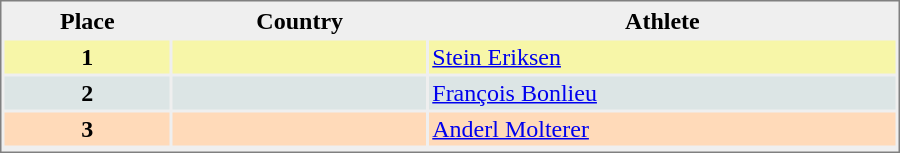<table style="border-style:solid;border-width:1px;border-color:#808080;background-color:#EFEFEF" cellspacing="2" cellpadding="2" width="600">
<tr bgcolor="#EFEFEF">
<th>Place</th>
<th>Country</th>
<th>Athlete</th>
</tr>
<tr align="center" valign="top" bgcolor="#F7F6A8">
<th>1</th>
<td align=left></td>
<td align="left"><a href='#'>Stein Eriksen</a></td>
</tr>
<tr align="center" valign="top" bgcolor="#DCE5E5">
<th>2</th>
<td align=left></td>
<td align="left"><a href='#'>François Bonlieu</a></td>
</tr>
<tr align="center" valign="top" bgcolor="#FFDAB9">
<th>3</th>
<td align=left></td>
<td align="left"><a href='#'>Anderl Molterer</a></td>
</tr>
<tr align="center" valign="top" bgcolor="#FFFFFF">
</tr>
</table>
